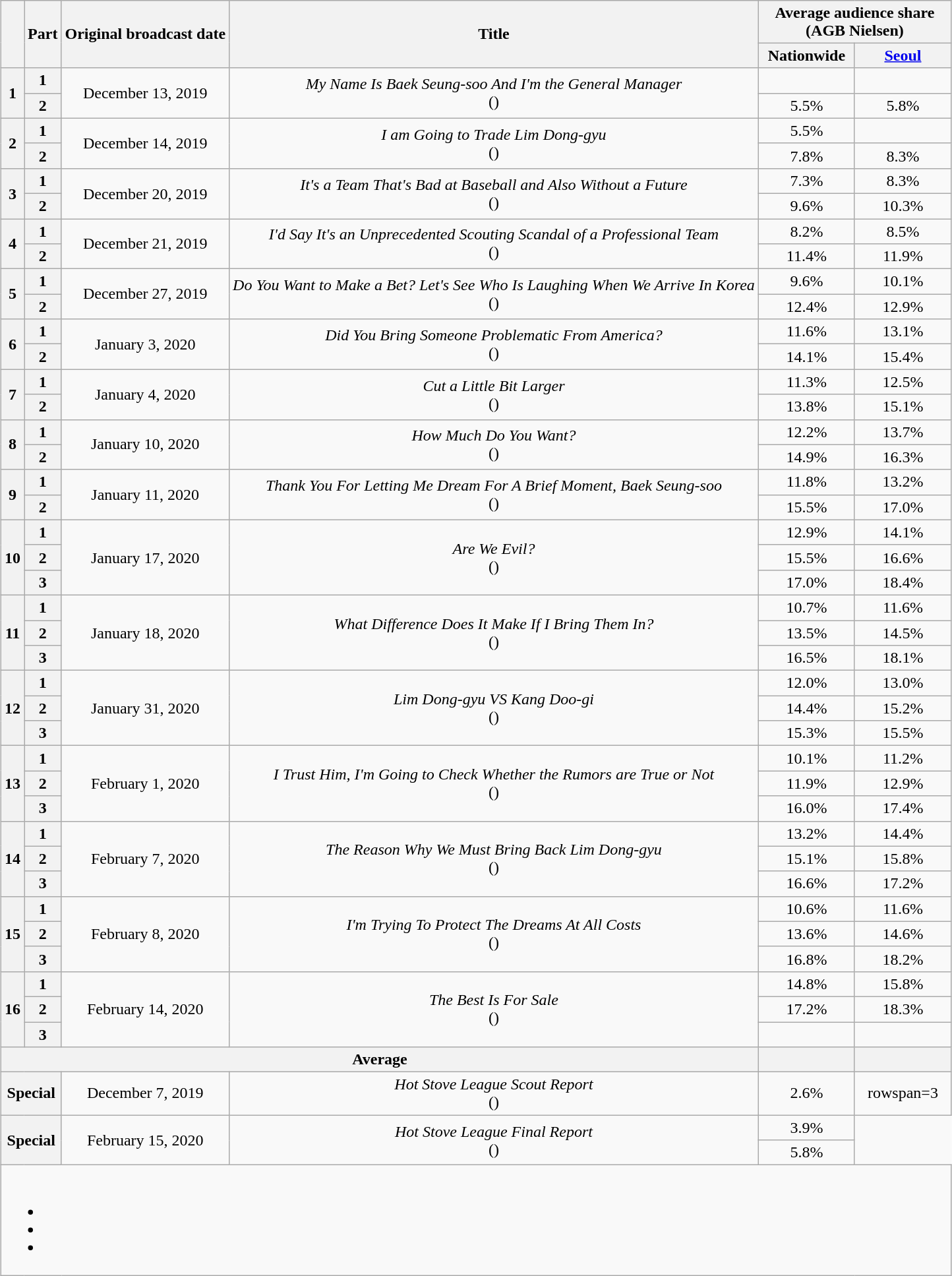<table class="wikitable" style="text-align:center; margin-left: auto; margin-right: auto; border: none;">
<tr>
</tr>
<tr>
<th rowspan="2"></th>
<th rowspan="2">Part</th>
<th rowspan="2">Original broadcast date</th>
<th rowspan="2">Title</th>
<th colspan="2">Average audience share<br>(AGB Nielsen)</th>
</tr>
<tr>
<th width="90">Nationwide</th>
<th width="90"><a href='#'>Seoul</a></th>
</tr>
<tr>
<th rowspan="2">1</th>
<th>1</th>
<td rowspan="2">December 13, 2019</td>
<td rowspan="2"><em>My Name Is Baek Seung-soo And I'm the General Manager</em><br>()</td>
<td> </td>
<td></td>
</tr>
<tr>
<th>2</th>
<td>5.5% </td>
<td>5.8% </td>
</tr>
<tr>
<th rowspan="2">2</th>
<th>1</th>
<td rowspan="2">December 14, 2019</td>
<td rowspan="2"><em>I am Going to Trade Lim Dong-gyu</em><br>()</td>
<td>5.5% </td>
<td></td>
</tr>
<tr>
<th>2</th>
<td>7.8% </td>
<td>8.3% </td>
</tr>
<tr>
<th rowspan="2">3</th>
<th>1</th>
<td rowspan="2">December 20, 2019</td>
<td rowspan="2"><em>It's a Team That's Bad at Baseball and Also Without a Future</em><br>()</td>
<td>7.3% </td>
<td>8.3% </td>
</tr>
<tr>
<th>2</th>
<td>9.6% </td>
<td>10.3% </td>
</tr>
<tr>
<th rowspan="2">4</th>
<th>1</th>
<td rowspan="2">December 21, 2019</td>
<td rowspan="2"><em>I'd Say It's an Unprecedented Scouting Scandal of a Professional Team</em><br>()</td>
<td>8.2% </td>
<td>8.5% </td>
</tr>
<tr>
<th>2</th>
<td>11.4% </td>
<td>11.9% </td>
</tr>
<tr>
<th rowspan="2">5</th>
<th>1</th>
<td rowspan="2">December 27, 2019</td>
<td rowspan="2"><em>Do You Want to Make a Bet? Let's See Who Is Laughing When We Arrive In Korea</em><br>()</td>
<td>9.6% </td>
<td>10.1% </td>
</tr>
<tr>
<th>2</th>
<td>12.4% </td>
<td>12.9% </td>
</tr>
<tr>
<th rowspan="2">6</th>
<th>1</th>
<td rowspan="2">January 3, 2020</td>
<td rowspan="2"><em>Did You Bring Someone Problematic From America?</em><br>()</td>
<td>11.6% </td>
<td>13.1% </td>
</tr>
<tr>
<th>2</th>
<td>14.1% </td>
<td>15.4% </td>
</tr>
<tr>
<th rowspan="2">7</th>
<th>1</th>
<td rowspan="2">January 4, 2020</td>
<td rowspan="2"><em>Cut a Little Bit Larger</em><br>()</td>
<td>11.3% </td>
<td>12.5% </td>
</tr>
<tr>
<th>2</th>
<td>13.8% </td>
<td>15.1% </td>
</tr>
<tr>
<th rowspan="2">8</th>
<th>1</th>
<td rowspan="2">January 10, 2020</td>
<td rowspan="2"><em>How Much Do You Want?</em><br>()</td>
<td>12.2% </td>
<td>13.7% </td>
</tr>
<tr>
<th>2</th>
<td>14.9% </td>
<td>16.3% </td>
</tr>
<tr>
<th rowspan="2">9</th>
<th>1</th>
<td rowspan="2">January 11, 2020</td>
<td rowspan="2"><em>Thank You For Letting Me Dream For A Brief Moment, Baek Seung-soo</em><br>()</td>
<td>11.8% </td>
<td>13.2% </td>
</tr>
<tr>
<th>2</th>
<td>15.5% </td>
<td>17.0% </td>
</tr>
<tr>
<th rowspan="3">10</th>
<th>1</th>
<td rowspan="3">January 17, 2020</td>
<td rowspan="3"><em>Are We Evil?</em><br>()</td>
<td>12.9% </td>
<td>14.1% </td>
</tr>
<tr>
<th>2</th>
<td>15.5% </td>
<td>16.6% </td>
</tr>
<tr>
<th>3</th>
<td>17.0% </td>
<td>18.4% </td>
</tr>
<tr>
<th rowspan="3">11</th>
<th>1</th>
<td rowspan="3">January 18, 2020</td>
<td rowspan="3"><em>What Difference Does It Make If I Bring Them In?</em><br>()</td>
<td>10.7% </td>
<td>11.6% </td>
</tr>
<tr>
<th>2</th>
<td>13.5% </td>
<td>14.5% </td>
</tr>
<tr>
<th>3</th>
<td>16.5% </td>
<td>18.1% </td>
</tr>
<tr>
<th rowspan="3">12</th>
<th>1</th>
<td rowspan="3">January 31, 2020</td>
<td rowspan="3"><em>Lim Dong-gyu VS Kang Doo-gi</em><br>()</td>
<td>12.0% </td>
<td>13.0% </td>
</tr>
<tr>
<th>2</th>
<td>14.4% </td>
<td>15.2% </td>
</tr>
<tr>
<th>3</th>
<td>15.3% </td>
<td>15.5% </td>
</tr>
<tr>
<th rowspan="3">13</th>
<th>1</th>
<td rowspan="3">February 1, 2020</td>
<td rowspan="3"><em>I Trust Him, I'm Going to Check Whether the Rumors are True or Not</em><br>()</td>
<td>10.1% </td>
<td>11.2% </td>
</tr>
<tr>
<th>2</th>
<td>11.9% </td>
<td>12.9% </td>
</tr>
<tr>
<th>3</th>
<td>16.0% </td>
<td>17.4% </td>
</tr>
<tr>
<th rowspan="3">14</th>
<th>1</th>
<td rowspan="3">February 7, 2020</td>
<td rowspan="3"><em>The Reason Why We Must Bring Back Lim Dong-gyu</em><br>()</td>
<td>13.2% </td>
<td>14.4% </td>
</tr>
<tr>
<th>2</th>
<td>15.1% </td>
<td>15.8% </td>
</tr>
<tr>
<th>3</th>
<td>16.6% </td>
<td>17.2% </td>
</tr>
<tr>
<th rowspan="3">15</th>
<th>1</th>
<td rowspan="3">February 8, 2020</td>
<td rowspan="3"><em>I'm Trying To Protect The Dreams At All Costs</em><br>()</td>
<td>10.6% </td>
<td>11.6% </td>
</tr>
<tr>
<th>2</th>
<td>13.6% </td>
<td>14.6% </td>
</tr>
<tr>
<th>3</th>
<td>16.8% </td>
<td>18.2% </td>
</tr>
<tr>
<th rowspan="3">16</th>
<th>1</th>
<td rowspan="3">February 14, 2020</td>
<td rowspan="3"><em>The Best Is For Sale</em><br>()</td>
<td>14.8% </td>
<td>15.8% </td>
</tr>
<tr>
<th>2</th>
<td>17.2% </td>
<td>18.3% </td>
</tr>
<tr>
<th>3</th>
<td> </td>
<td> </td>
</tr>
<tr>
<th colspan="4">Average</th>
<th></th>
<th></th>
</tr>
<tr>
<th colspan="2">Special</th>
<td>December 7, 2019</td>
<td><em>Hot Stove League Scout Report</em><br>()</td>
<td>2.6% </td>
<td>rowspan=3 </td>
</tr>
<tr>
<th colspan="2" rowspan="2">Special</th>
<td rowspan="2">February 15, 2020</td>
<td rowspan="2"><em>Hot Stove League Final Report</em><br>()</td>
<td>3.9% </td>
</tr>
<tr>
<td>5.8% </td>
</tr>
<tr>
<td colspan="6"><br><ul><li></li><li></li><li></li></ul></td>
</tr>
</table>
